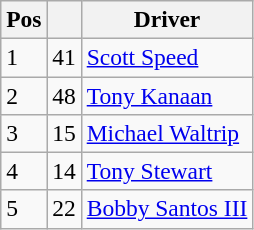<table class="wikitable" style="font-size:98%">
<tr>
<th>Pos</th>
<th></th>
<th>Driver</th>
</tr>
<tr>
<td>1</td>
<td>41</td>
<td><a href='#'>Scott Speed</a></td>
</tr>
<tr>
<td>2</td>
<td>48</td>
<td><a href='#'>Tony Kanaan</a></td>
</tr>
<tr>
<td>3</td>
<td>15</td>
<td><a href='#'>Michael Waltrip</a></td>
</tr>
<tr>
<td>4</td>
<td>14</td>
<td><a href='#'>Tony Stewart</a></td>
</tr>
<tr>
<td>5</td>
<td>22</td>
<td><a href='#'>Bobby Santos III</a></td>
</tr>
</table>
